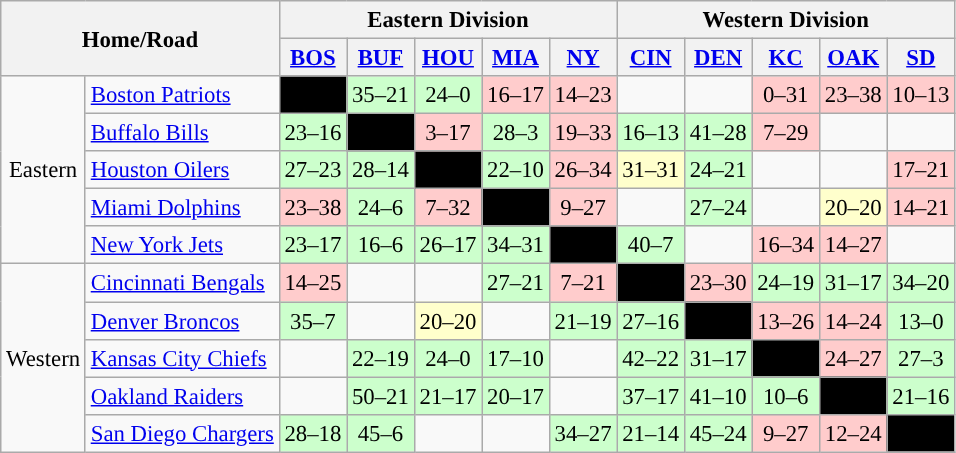<table class="wikitable" style="font-size:95%; text-align:center">
<tr>
<th colspan="2" rowspan=2>Home/Road</th>
<th colspan="5">Eastern Division</th>
<th colspan="5">Western Division</th>
</tr>
<tr>
<th><a href='#'>BOS</a></th>
<th><a href='#'>BUF</a></th>
<th><a href='#'>HOU</a></th>
<th><a href='#'>MIA</a></th>
<th><a href='#'>NY</a></th>
<th><a href='#'>CIN</a></th>
<th><a href='#'>DEN</a></th>
<th><a href='#'>KC</a></th>
<th><a href='#'>OAK</a></th>
<th><a href='#'>SD</a></th>
</tr>
<tr>
<td rowspan="5">Eastern</td>
<td align="left"><a href='#'>Boston Patriots</a></td>
<td style="background:#000"></td>
<td style="background:#cfc">35–21</td>
<td style="background:#cfc">24–0</td>
<td style="background:#fcc">16–17</td>
<td style="background:#fcc">14–23</td>
<td></td>
<td></td>
<td style="background:#fcc">0–31</td>
<td style="background:#fcc">23–38</td>
<td style="background:#fcc">10–13</td>
</tr>
<tr>
<td align="left"><a href='#'>Buffalo Bills</a></td>
<td style="background:#cfc">23–16</td>
<td style="background:#000"></td>
<td style="background:#fcc">3–17</td>
<td style="background:#cfc">28–3</td>
<td style="background:#fcc">19–33</td>
<td style="background:#cfc">16–13</td>
<td style="background:#cfc">41–28</td>
<td style="background:#fcc">7–29</td>
<td></td>
<td></td>
</tr>
<tr>
<td align="left"><a href='#'>Houston Oilers</a></td>
<td style="background:#cfc">27–23</td>
<td style="background:#cfc">28–14</td>
<td style="background:#000"></td>
<td style="background:#cfc">22–10</td>
<td style="background:#fcc">26–34</td>
<td style="background:#ffc">31–31</td>
<td style="background:#cfc">24–21</td>
<td></td>
<td></td>
<td style="background:#fcc">17–21</td>
</tr>
<tr>
<td align="left"><a href='#'>Miami Dolphins</a></td>
<td style="background:#fcc">23–38</td>
<td style="background:#cfc">24–6</td>
<td style="background:#fcc">7–32</td>
<td style="background:#000"></td>
<td style="background:#fcc">9–27</td>
<td></td>
<td style="background:#cfc">27–24</td>
<td></td>
<td style="background:#ffc">20–20</td>
<td style="background:#fcc">14–21</td>
</tr>
<tr>
<td align="left"><a href='#'>New York Jets</a></td>
<td style="background:#cfc">23–17</td>
<td style="background:#cfc">16–6</td>
<td style="background:#cfc">26–17</td>
<td style="background:#cfc">34–31</td>
<td style="background:#000"></td>
<td style="background:#cfc">40–7</td>
<td></td>
<td style="background:#fcc">16–34</td>
<td style="background:#fcc">14–27</td>
<td></td>
</tr>
<tr>
<td rowspan="5">Western</td>
<td align="left"><a href='#'>Cincinnati Bengals</a></td>
<td style="background:#fcc">14–25</td>
<td></td>
<td></td>
<td style="background:#cfc">27–21</td>
<td style="background:#fcc">7–21</td>
<td style="background:#000"></td>
<td style="background:#fcc">23–30</td>
<td style="background:#cfc">24–19</td>
<td style="background:#cfc">31–17</td>
<td style="background:#cfc">34–20</td>
</tr>
<tr>
<td align="left"><a href='#'>Denver Broncos</a></td>
<td style="background:#cfc">35–7</td>
<td></td>
<td style="background:#ffc">20–20</td>
<td></td>
<td style="background:#cfc">21–19</td>
<td style="background:#cfc">27–16</td>
<td style="background:#000"></td>
<td style="background:#fcc">13–26</td>
<td style="background:#fcc">14–24</td>
<td style="background:#cfc">13–0</td>
</tr>
<tr>
<td align="left"><a href='#'>Kansas City Chiefs</a></td>
<td></td>
<td style="background:#cfc">22–19</td>
<td style="background:#cfc">24–0</td>
<td style="background:#cfc">17–10</td>
<td></td>
<td style="background:#cfc">42–22</td>
<td style="background:#cfc">31–17</td>
<td style="background:#000"></td>
<td style="background:#fcc">24–27</td>
<td style="background:#cfc">27–3</td>
</tr>
<tr>
<td align="left"><a href='#'>Oakland Raiders</a></td>
<td></td>
<td style="background:#cfc">50–21</td>
<td style="background:#cfc">21–17</td>
<td style="background:#cfc">20–17</td>
<td></td>
<td style="background:#cfc">37–17</td>
<td style="background:#cfc">41–10</td>
<td style="background:#cfc">10–6</td>
<td style="background:#000"></td>
<td style="background:#cfc">21–16</td>
</tr>
<tr>
<td align="left"><a href='#'>San Diego Chargers</a></td>
<td style="background:#cfc">28–18</td>
<td style="background:#cfc">45–6</td>
<td></td>
<td></td>
<td style="background:#cfc">34–27</td>
<td style="background:#cfc">21–14</td>
<td style="background:#cfc">45–24</td>
<td style="background:#fcc">9–27</td>
<td style="background:#fcc">12–24</td>
<td style="background:#000"></td>
</tr>
</table>
